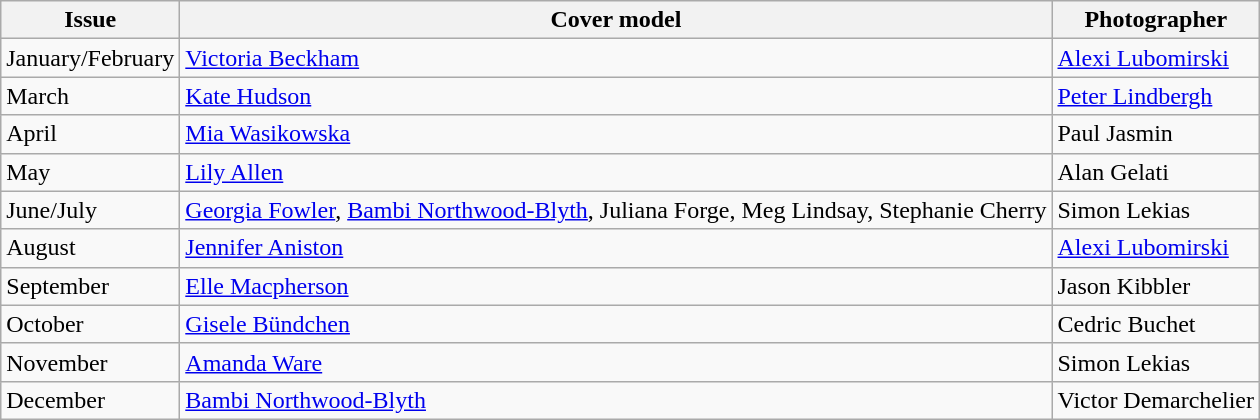<table class="sortable wikitable">
<tr>
<th>Issue</th>
<th>Cover model</th>
<th>Photographer</th>
</tr>
<tr>
<td>January/February</td>
<td><a href='#'>Victoria Beckham</a></td>
<td><a href='#'>Alexi Lubomirski</a></td>
</tr>
<tr>
<td>March</td>
<td><a href='#'>Kate Hudson</a></td>
<td><a href='#'>Peter Lindbergh</a></td>
</tr>
<tr>
<td>April</td>
<td><a href='#'>Mia Wasikowska</a></td>
<td>Paul Jasmin</td>
</tr>
<tr>
<td>May</td>
<td><a href='#'>Lily Allen</a></td>
<td>Alan Gelati</td>
</tr>
<tr>
<td>June/July</td>
<td><a href='#'>Georgia Fowler</a>, <a href='#'>Bambi Northwood-Blyth</a>, Juliana Forge, Meg Lindsay, Stephanie Cherry</td>
<td>Simon Lekias</td>
</tr>
<tr>
<td>August</td>
<td><a href='#'>Jennifer Aniston</a></td>
<td><a href='#'>Alexi Lubomirski</a></td>
</tr>
<tr>
<td>September</td>
<td><a href='#'>Elle Macpherson</a></td>
<td>Jason Kibbler</td>
</tr>
<tr>
<td>October</td>
<td><a href='#'>Gisele Bündchen</a></td>
<td>Cedric Buchet</td>
</tr>
<tr>
<td>November</td>
<td><a href='#'>Amanda Ware</a></td>
<td>Simon Lekias</td>
</tr>
<tr>
<td>December</td>
<td><a href='#'>Bambi Northwood-Blyth</a></td>
<td>Victor Demarchelier</td>
</tr>
</table>
